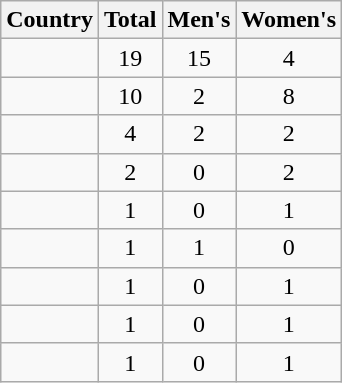<table class="wikitable sortable" style="text-align:center">
<tr>
<th>Country</th>
<th>Total</th>
<th>Men's</th>
<th>Women's</th>
</tr>
<tr>
<td align=left></td>
<td>19</td>
<td>15</td>
<td>4</td>
</tr>
<tr>
<td align=left></td>
<td>10</td>
<td>2</td>
<td>8</td>
</tr>
<tr>
<td align=left></td>
<td>4</td>
<td>2</td>
<td>2</td>
</tr>
<tr>
<td align=left></td>
<td>2</td>
<td>0</td>
<td>2</td>
</tr>
<tr>
<td align=left></td>
<td>1</td>
<td>0</td>
<td>1</td>
</tr>
<tr>
<td align=left></td>
<td>1</td>
<td>1</td>
<td>0</td>
</tr>
<tr>
<td align=left></td>
<td>1</td>
<td>0</td>
<td>1</td>
</tr>
<tr>
<td align=left></td>
<td>1</td>
<td>0</td>
<td>1</td>
</tr>
<tr>
<td align=left></td>
<td>1</td>
<td>0</td>
<td>1</td>
</tr>
</table>
